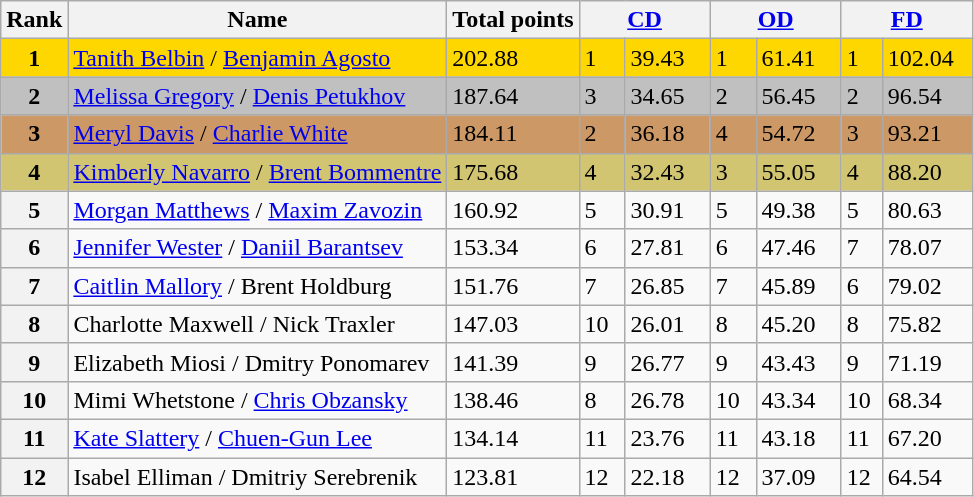<table class="wikitable">
<tr>
<th>Rank</th>
<th>Name</th>
<th>Total points</th>
<th colspan="2" width="80px"><a href='#'>CD</a></th>
<th colspan="2" width="80px"><a href='#'>OD</a></th>
<th colspan="2" width="80px"><a href='#'>FD</a></th>
</tr>
<tr bgcolor="gold">
<td align="center"><strong>1</strong></td>
<td><a href='#'>Tanith Belbin</a> / <a href='#'>Benjamin Agosto</a></td>
<td>202.88</td>
<td>1</td>
<td>39.43</td>
<td>1</td>
<td>61.41</td>
<td>1</td>
<td>102.04</td>
</tr>
<tr bgcolor="silver">
<td align="center"><strong>2</strong></td>
<td><a href='#'>Melissa Gregory</a> / <a href='#'>Denis Petukhov</a></td>
<td>187.64</td>
<td>3</td>
<td>34.65</td>
<td>2</td>
<td>56.45</td>
<td>2</td>
<td>96.54</td>
</tr>
<tr bgcolor="cc9966">
<td align="center"><strong>3</strong></td>
<td><a href='#'>Meryl Davis</a> / <a href='#'>Charlie White</a></td>
<td>184.11</td>
<td>2</td>
<td>36.18</td>
<td>4</td>
<td>54.72</td>
<td>3</td>
<td>93.21</td>
</tr>
<tr bgcolor="#d1c571">
<td align="center"><strong>4</strong></td>
<td><a href='#'>Kimberly Navarro</a> / <a href='#'>Brent Bommentre</a></td>
<td>175.68</td>
<td>4</td>
<td>32.43</td>
<td>3</td>
<td>55.05</td>
<td>4</td>
<td>88.20</td>
</tr>
<tr>
<th>5</th>
<td><a href='#'>Morgan Matthews</a> / <a href='#'>Maxim Zavozin</a></td>
<td>160.92</td>
<td>5</td>
<td>30.91</td>
<td>5</td>
<td>49.38</td>
<td>5</td>
<td>80.63</td>
</tr>
<tr>
<th>6</th>
<td><a href='#'>Jennifer Wester</a> / <a href='#'>Daniil Barantsev</a></td>
<td>153.34</td>
<td>6</td>
<td>27.81</td>
<td>6</td>
<td>47.46</td>
<td>7</td>
<td>78.07</td>
</tr>
<tr>
<th>7</th>
<td><a href='#'>Caitlin Mallory</a> / Brent Holdburg</td>
<td>151.76</td>
<td>7</td>
<td>26.85</td>
<td>7</td>
<td>45.89</td>
<td>6</td>
<td>79.02</td>
</tr>
<tr>
<th>8</th>
<td>Charlotte Maxwell / Nick Traxler</td>
<td>147.03</td>
<td>10</td>
<td>26.01</td>
<td>8</td>
<td>45.20</td>
<td>8</td>
<td>75.82</td>
</tr>
<tr>
<th>9</th>
<td>Elizabeth Miosi / Dmitry Ponomarev</td>
<td>141.39</td>
<td>9</td>
<td>26.77</td>
<td>9</td>
<td>43.43</td>
<td>9</td>
<td>71.19</td>
</tr>
<tr>
<th>10</th>
<td>Mimi Whetstone / <a href='#'>Chris Obzansky</a></td>
<td>138.46</td>
<td>8</td>
<td>26.78</td>
<td>10</td>
<td>43.34</td>
<td>10</td>
<td>68.34</td>
</tr>
<tr>
<th>11</th>
<td><a href='#'>Kate Slattery</a> / <a href='#'>Chuen-Gun Lee</a></td>
<td>134.14</td>
<td>11</td>
<td>23.76</td>
<td>11</td>
<td>43.18</td>
<td>11</td>
<td>67.20</td>
</tr>
<tr>
<th>12</th>
<td>Isabel Elliman / Dmitriy Serebrenik</td>
<td>123.81</td>
<td>12</td>
<td>22.18</td>
<td>12</td>
<td>37.09</td>
<td>12</td>
<td>64.54</td>
</tr>
</table>
